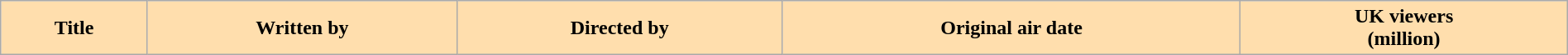<table class="wikitable plainrowheaders" style="width:100%;">
<tr>
<th style="background-color: #ffdead" width="0%">Title</th>
<th style="background-color: #ffdead" width="0%">Written by</th>
<th style="background-color: #ffdead" width="0%">Directed by</th>
<th style="background-color: #ffdead" width="0%">Original air date</th>
<th style="background-color: #ffdead" width="0%">UK viewers<br>(million)<br>

</th>
</tr>
</table>
